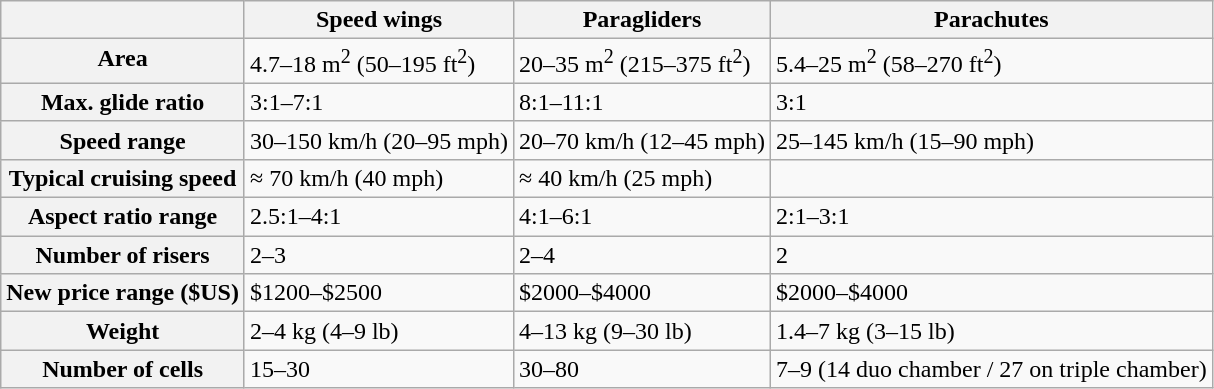<table class="wikitable">
<tr>
<th></th>
<th>Speed wings</th>
<th>Paragliders</th>
<th>Parachutes</th>
</tr>
<tr valign=top>
<th>Area</th>
<td>4.7–18 m<sup>2</sup> (50–195 ft<sup>2</sup>)</td>
<td>20–35 m<sup>2</sup> (215–375 ft<sup>2</sup>)</td>
<td>5.4–25 m<sup>2</sup> (58–270 ft<sup>2</sup>)</td>
</tr>
<tr valign=top>
<th>Max. glide ratio</th>
<td>3:1–7:1</td>
<td>8:1–11:1</td>
<td>3:1</td>
</tr>
<tr valign=top>
<th>Speed range</th>
<td>30–150 km/h (20–95 mph)</td>
<td>20–70 km/h (12–45 mph)</td>
<td>25–145 km/h (15–90 mph)</td>
</tr>
<tr valign=top>
<th>Typical cruising speed</th>
<td>≈ 70 km/h (40 mph)</td>
<td>≈ 40 km/h (25 mph)</td>
</tr>
<tr>
<th>Aspect ratio range</th>
<td>2.5:1–4:1</td>
<td>4:1–6:1</td>
<td>2:1–3:1</td>
</tr>
<tr valign=top>
<th>Number of risers</th>
<td>2–3</td>
<td>2–4</td>
<td>2</td>
</tr>
<tr valign=top>
<th>New price range ($US)</th>
<td>$1200–$2500</td>
<td>$2000–$4000</td>
<td>$2000–$4000</td>
</tr>
<tr valign=top>
<th>Weight</th>
<td>2–4 kg (4–9 lb)</td>
<td>4–13 kg (9–30 lb)</td>
<td>1.4–7 kg (3–15 lb)</td>
</tr>
<tr valign=top>
<th>Number of cells</th>
<td>15–30</td>
<td>30–80</td>
<td>7–9 (14 duo chamber / 27 on triple chamber)</td>
</tr>
</table>
